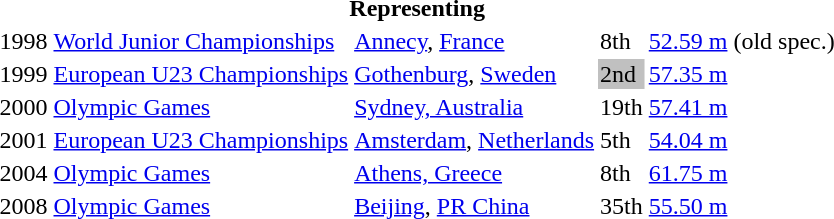<table>
<tr>
<th colspan="5">Representing </th>
</tr>
<tr>
<td>1998</td>
<td><a href='#'>World Junior Championships</a></td>
<td><a href='#'>Annecy</a>, <a href='#'>France</a></td>
<td>8th</td>
<td><a href='#'>52.59 m</a> (old spec.)</td>
</tr>
<tr>
<td>1999</td>
<td><a href='#'>European U23 Championships</a></td>
<td><a href='#'>Gothenburg</a>, <a href='#'>Sweden</a></td>
<td bgcolor=silver>2nd</td>
<td><a href='#'>57.35 m</a></td>
</tr>
<tr>
<td>2000</td>
<td><a href='#'>Olympic Games</a></td>
<td><a href='#'>Sydney, Australia</a></td>
<td>19th</td>
<td><a href='#'>57.41 m</a></td>
</tr>
<tr>
<td>2001</td>
<td><a href='#'>European U23 Championships</a></td>
<td><a href='#'>Amsterdam</a>, <a href='#'>Netherlands</a></td>
<td>5th</td>
<td><a href='#'>54.04 m</a></td>
</tr>
<tr>
<td>2004</td>
<td><a href='#'>Olympic Games</a></td>
<td><a href='#'>Athens, Greece</a></td>
<td>8th</td>
<td><a href='#'>61.75 m</a></td>
</tr>
<tr>
<td>2008</td>
<td><a href='#'>Olympic Games</a></td>
<td><a href='#'>Beijing</a>, <a href='#'>PR China</a></td>
<td>35th</td>
<td><a href='#'>55.50 m</a></td>
</tr>
</table>
